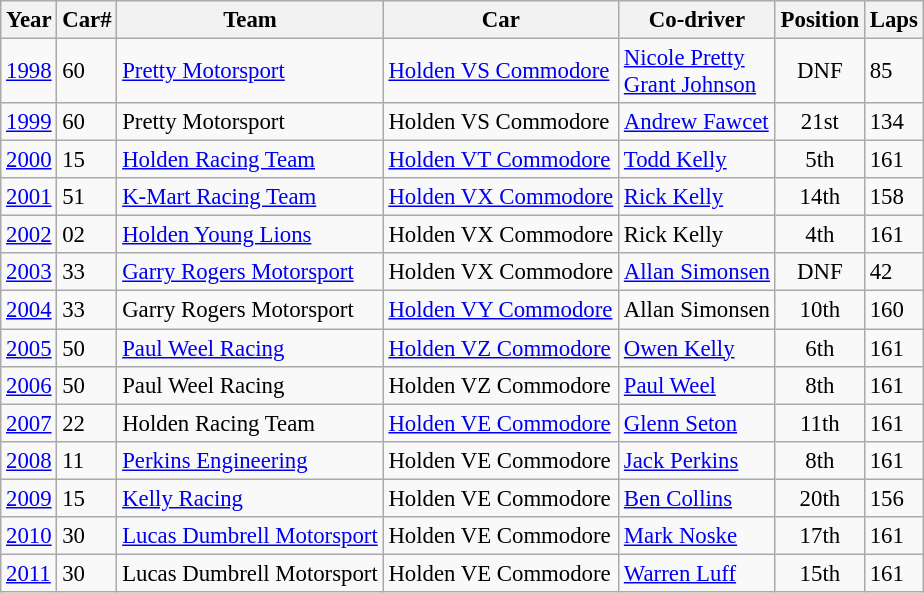<table class="wikitable" style="font-size: 95%;">
<tr>
<th>Year</th>
<th>Car#</th>
<th>Team</th>
<th>Car</th>
<th>Co-driver</th>
<th>Position</th>
<th>Laps</th>
</tr>
<tr>
<td><a href='#'>1998</a></td>
<td>60</td>
<td><a href='#'>Pretty Motorsport</a></td>
<td><a href='#'>Holden VS Commodore</a></td>
<td> <a href='#'>Nicole Pretty</a><br> <a href='#'>Grant Johnson</a></td>
<td align="center">DNF</td>
<td>85</td>
</tr>
<tr>
<td><a href='#'>1999</a></td>
<td>60</td>
<td>Pretty Motorsport</td>
<td>Holden VS Commodore</td>
<td> <a href='#'>Andrew Fawcet</a></td>
<td align="center">21st</td>
<td>134</td>
</tr>
<tr>
<td><a href='#'>2000</a></td>
<td>15</td>
<td><a href='#'>Holden Racing Team</a></td>
<td><a href='#'>Holden VT Commodore</a></td>
<td> <a href='#'>Todd Kelly</a></td>
<td align="center">5th</td>
<td>161</td>
</tr>
<tr>
<td><a href='#'>2001</a></td>
<td>51</td>
<td><a href='#'>K-Mart Racing Team</a></td>
<td><a href='#'>Holden VX Commodore</a></td>
<td> <a href='#'>Rick Kelly</a></td>
<td align="center">14th</td>
<td>158</td>
</tr>
<tr>
<td><a href='#'>2002</a></td>
<td>02</td>
<td><a href='#'>Holden Young Lions</a></td>
<td>Holden VX Commodore</td>
<td> Rick Kelly</td>
<td align="center">4th</td>
<td>161</td>
</tr>
<tr>
<td><a href='#'>2003</a></td>
<td>33</td>
<td><a href='#'>Garry Rogers Motorsport</a></td>
<td>Holden VX Commodore</td>
<td> <a href='#'>Allan Simonsen</a></td>
<td align="center">DNF</td>
<td>42</td>
</tr>
<tr>
<td><a href='#'>2004</a></td>
<td>33</td>
<td>Garry Rogers Motorsport</td>
<td><a href='#'>Holden VY Commodore</a></td>
<td> Allan Simonsen</td>
<td align="center">10th</td>
<td>160</td>
</tr>
<tr>
<td><a href='#'>2005</a></td>
<td>50</td>
<td><a href='#'>Paul Weel Racing</a></td>
<td><a href='#'>Holden VZ Commodore</a></td>
<td> <a href='#'>Owen Kelly</a></td>
<td align="center">6th</td>
<td>161</td>
</tr>
<tr>
<td><a href='#'>2006</a></td>
<td>50</td>
<td>Paul Weel Racing</td>
<td>Holden VZ Commodore</td>
<td> <a href='#'>Paul Weel</a></td>
<td align="center">8th</td>
<td>161</td>
</tr>
<tr>
<td><a href='#'>2007</a></td>
<td>22</td>
<td>Holden Racing Team</td>
<td><a href='#'>Holden VE Commodore</a></td>
<td> <a href='#'>Glenn Seton</a></td>
<td align="center">11th</td>
<td>161</td>
</tr>
<tr>
<td><a href='#'>2008</a></td>
<td>11</td>
<td><a href='#'>Perkins Engineering</a></td>
<td>Holden VE Commodore</td>
<td> <a href='#'>Jack Perkins</a></td>
<td align="center">8th</td>
<td>161</td>
</tr>
<tr>
<td><a href='#'>2009</a></td>
<td>15</td>
<td><a href='#'>Kelly Racing</a></td>
<td>Holden VE Commodore</td>
<td> <a href='#'>Ben Collins</a></td>
<td align="center">20th</td>
<td>156</td>
</tr>
<tr>
<td><a href='#'>2010</a></td>
<td>30</td>
<td><a href='#'>Lucas Dumbrell Motorsport</a></td>
<td>Holden VE Commodore</td>
<td> <a href='#'>Mark Noske</a></td>
<td align="center">17th</td>
<td>161</td>
</tr>
<tr>
<td><a href='#'>2011</a></td>
<td>30</td>
<td>Lucas Dumbrell Motorsport</td>
<td>Holden VE Commodore</td>
<td> <a href='#'>Warren Luff</a></td>
<td align="center">15th</td>
<td>161</td>
</tr>
</table>
